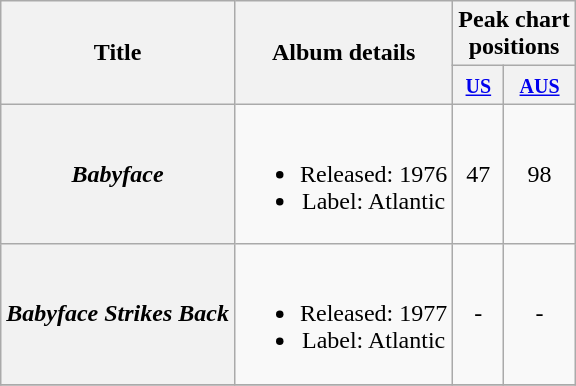<table class="wikitable plainrowheaders" style="text-align:center;" border="1">
<tr>
<th scope="col" rowspan="2">Title</th>
<th scope="col" rowspan="2">Album details</th>
<th scope="col" colspan="2">Peak chart<br>positions</th>
</tr>
<tr>
<th scope="col" style="text-align:center;"><small><a href='#'>US</a></small></th>
<th scope="col" style="text-align:center;"><small><a href='#'>AUS</a></small><br></th>
</tr>
<tr>
<th scope="row"><em>Babyface</em></th>
<td><br><ul><li>Released: 1976</li><li>Label: Atlantic</li></ul></td>
<td align="center">47</td>
<td>98</td>
</tr>
<tr>
<th scope="row"><em>Babyface Strikes Back</em></th>
<td><br><ul><li>Released: 1977</li><li>Label: Atlantic</li></ul></td>
<td align="center">-</td>
<td>-</td>
</tr>
<tr>
</tr>
</table>
